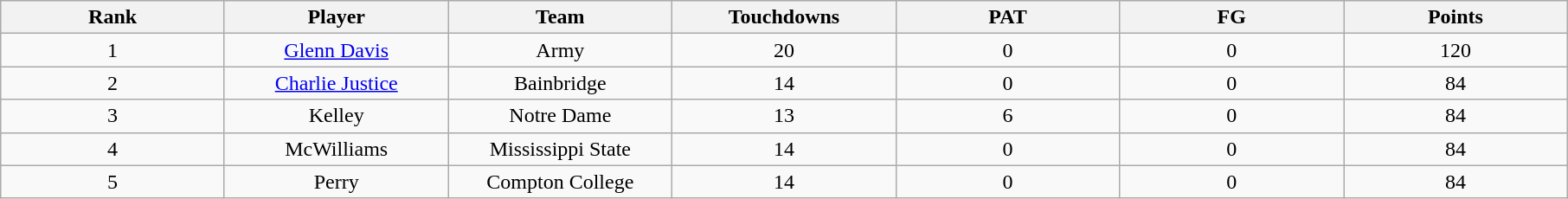<table class="wikitable sortable">
<tr>
<th bgcolor="#DDDDFF" width="10%">Rank</th>
<th bgcolor="#DDDDFF" width="10%">Player</th>
<th bgcolor="#DDDDFF" width="10%">Team</th>
<th bgcolor="#DDDDFF" width="10%">Touchdowns</th>
<th bgcolor="#DDDDFF" width="10%">PAT</th>
<th bgcolor="#DDDDFF" width="10%">FG</th>
<th bgcolor="#DDDDFF" width="10%">Points</th>
</tr>
<tr align="center">
<td>1</td>
<td><a href='#'>Glenn Davis</a></td>
<td>Army</td>
<td>20</td>
<td>0</td>
<td>0</td>
<td>120</td>
</tr>
<tr align="center">
<td>2</td>
<td><a href='#'>Charlie Justice</a></td>
<td>Bainbridge</td>
<td>14</td>
<td>0</td>
<td>0</td>
<td>84</td>
</tr>
<tr align="center">
<td>3</td>
<td>Kelley</td>
<td>Notre Dame</td>
<td>13</td>
<td>6</td>
<td>0</td>
<td>84</td>
</tr>
<tr align="center">
<td>4</td>
<td>McWilliams</td>
<td>Mississippi State</td>
<td>14</td>
<td>0</td>
<td>0</td>
<td>84</td>
</tr>
<tr align="center">
<td>5</td>
<td>Perry</td>
<td>Compton College</td>
<td>14</td>
<td>0</td>
<td>0</td>
<td>84</td>
</tr>
</table>
